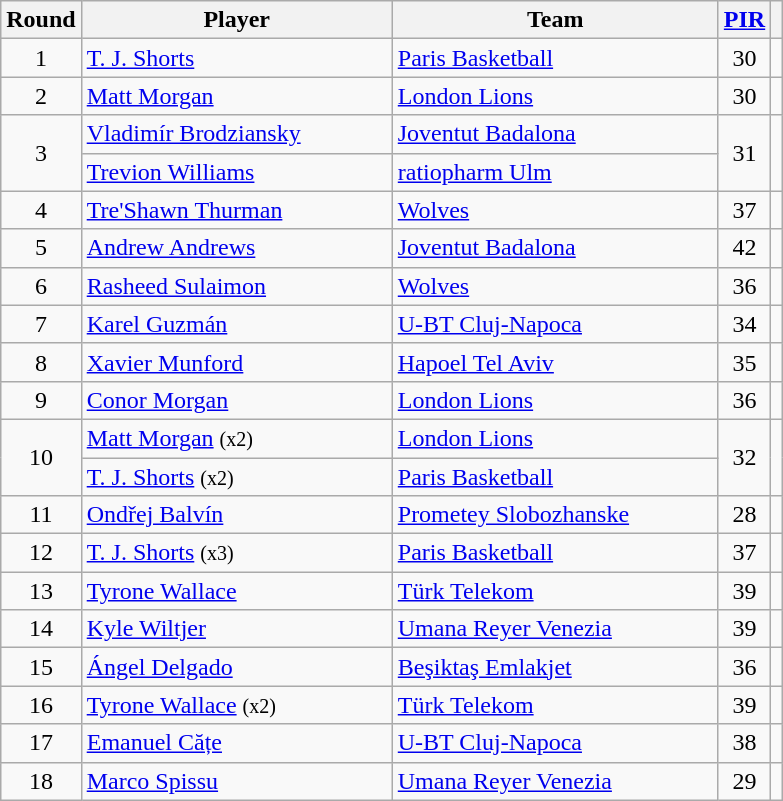<table class="wikitable sortable" style="text-align: center;">
<tr>
<th>Round</th>
<th style="width:200px;">Player</th>
<th style="width:210px;">Team</th>
<th><a href='#'>PIR</a></th>
<th></th>
</tr>
<tr>
<td>1</td>
<td style="text-align:left;"> <a href='#'>T. J. Shorts</a></td>
<td style="text-align:left;"> <a href='#'>Paris Basketball</a></td>
<td>30</td>
<td></td>
</tr>
<tr>
<td>2</td>
<td style="text-align:left;"> <a href='#'>Matt Morgan</a></td>
<td style="text-align:left;"> <a href='#'>London Lions</a></td>
<td>30</td>
<td></td>
</tr>
<tr>
<td rowspan=2>3</td>
<td align=left> <a href='#'>Vladimír Brodziansky</a></td>
<td align=left> <a href='#'>Joventut Badalona</a></td>
<td rowspan=2>31</td>
<td rowspan=2></td>
</tr>
<tr>
<td align=left> <a href='#'>Trevion Williams</a></td>
<td align=left> <a href='#'>ratiopharm Ulm</a></td>
</tr>
<tr>
<td>4</td>
<td style="text-align:left;"> <a href='#'>Tre'Shawn Thurman</a></td>
<td style="text-align:left;"> <a href='#'>Wolves</a></td>
<td>37</td>
<td></td>
</tr>
<tr>
<td>5</td>
<td style="text-align:left;"> <a href='#'>Andrew Andrews</a></td>
<td style="text-align:left;"> <a href='#'>Joventut Badalona</a></td>
<td>42</td>
<td></td>
</tr>
<tr>
<td>6</td>
<td style="text-align:left;"> <a href='#'>Rasheed Sulaimon</a></td>
<td style="text-align:left;"> <a href='#'>Wolves</a></td>
<td>36</td>
<td></td>
</tr>
<tr>
<td>7</td>
<td style="text-align:left;"> <a href='#'>Karel Guzmán</a></td>
<td style="text-align:left;"> <a href='#'>U-BT Cluj-Napoca</a></td>
<td>34</td>
<td></td>
</tr>
<tr>
<td>8</td>
<td style="text-align:left;"> <a href='#'>Xavier Munford</a></td>
<td style="text-align:left;"> <a href='#'>Hapoel Tel Aviv</a></td>
<td>35</td>
<td></td>
</tr>
<tr>
<td>9</td>
<td style="text-align:left;"> <a href='#'>Conor Morgan</a></td>
<td style="text-align:left;"> <a href='#'>London Lions</a></td>
<td>36</td>
<td></td>
</tr>
<tr>
<td rowspan=2>10</td>
<td align=left> <a href='#'>Matt Morgan</a> <small>(x2)</small></td>
<td align=left> <a href='#'>London Lions</a></td>
<td rowspan=2>32</td>
<td rowspan=2></td>
</tr>
<tr>
<td align=left> <a href='#'>T. J. Shorts</a> <small>(x2)</small></td>
<td align=left> <a href='#'>Paris Basketball</a></td>
</tr>
<tr>
<td>11</td>
<td style="text-align:left;"> <a href='#'>Ondřej Balvín</a></td>
<td style="text-align:left;"> <a href='#'>Prometey Slobozhanske</a></td>
<td>28</td>
<td></td>
</tr>
<tr>
<td>12</td>
<td style="text-align:left;"> <a href='#'>T. J. Shorts</a> <small>(x3)</small></td>
<td style="text-align:left;"> <a href='#'>Paris Basketball</a></td>
<td>37</td>
<td></td>
</tr>
<tr>
<td>13</td>
<td style="text-align:left;"> <a href='#'>Tyrone Wallace</a></td>
<td style="text-align:left;"> <a href='#'>Türk Telekom</a></td>
<td>39</td>
<td></td>
</tr>
<tr>
<td>14</td>
<td style="text-align:left;"> <a href='#'>Kyle Wiltjer</a></td>
<td style="text-align:left;"> <a href='#'>Umana Reyer Venezia</a></td>
<td>39</td>
<td></td>
</tr>
<tr>
<td>15</td>
<td style="text-align:left;"> <a href='#'>Ángel Delgado</a></td>
<td style="text-align:left;"> <a href='#'>Beşiktaş Emlakjet</a></td>
<td>36</td>
<td></td>
</tr>
<tr>
<td>16</td>
<td style="text-align:left;"> <a href='#'>Tyrone Wallace</a> <small>(x2)</small></td>
<td style="text-align:left;"> <a href='#'>Türk Telekom</a></td>
<td>39</td>
<td></td>
</tr>
<tr>
<td>17</td>
<td style="text-align:left;"> <a href='#'>Emanuel Cățe</a></td>
<td style="text-align:left;"> <a href='#'>U-BT Cluj-Napoca</a></td>
<td>38</td>
<td></td>
</tr>
<tr>
<td>18</td>
<td style="text-align:left;"> <a href='#'>Marco Spissu</a></td>
<td style="text-align:left;"> <a href='#'>Umana Reyer Venezia</a></td>
<td>29</td>
<td></td>
</tr>
</table>
